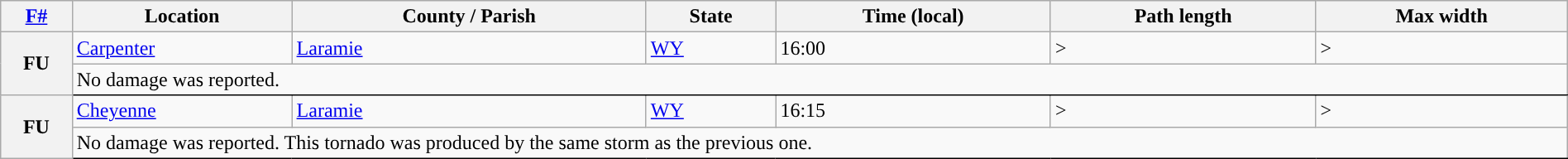<table class="wikitable sortable" style="width:100%;">
<tr>
<th scope="col" align="center"><a href='#'>F#</a><br></th>
<th scope="col" align="center" class="unsortable">Location</th>
<th scope="col" align="center" class="unsortable">County / Parish</th>
<th scope="col" align="center">State</th>
<th scope="col" align="center">Time (local)</th>
<th scope="col" align="center">Path length</th>
<th scope="col" align="center">Max width</th>
</tr>
<tr>
<th scope="row" rowspan="2" style="background-color:#">FU</th>
<td><a href='#'>Carpenter</a></td>
<td><a href='#'>Laramie</a></td>
<td><a href='#'>WY</a></td>
<td>16:00</td>
<td>></td>
<td>></td>
</tr>
<tr class="expand-child">
<td colspan="6" style="border-bottom: 1px solid black;">No damage was reported.</td>
</tr>
<tr>
<th scope="row" rowspan="2" style="background-color:#">FU</th>
<td><a href='#'>Cheyenne</a></td>
<td><a href='#'>Laramie</a></td>
<td><a href='#'>WY</a></td>
<td>16:15</td>
<td>></td>
<td>></td>
</tr>
<tr class="expand-child">
<td colspan="6" style="border-bottom: 1px solid black;">No damage was reported. This tornado was produced by the same storm as the previous one.</td>
</tr>
</table>
